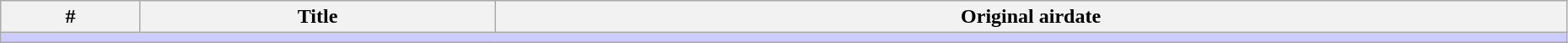<table class="wikitable" style="width:98%;">
<tr>
<th>#</th>
<th>Title</th>
<th>Original airdate</th>
</tr>
<tr>
<td colspan="4" style="background:#ccf;"></td>
</tr>
<tr>
</tr>
</table>
